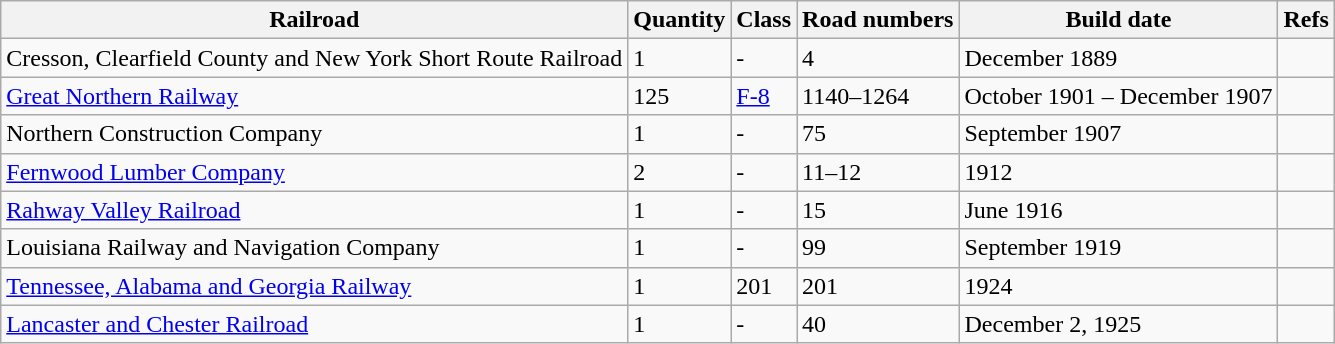<table class="wikitable">
<tr>
<th>Railroad</th>
<th>Quantity</th>
<th>Class</th>
<th>Road numbers</th>
<th>Build date</th>
<th>Refs</th>
</tr>
<tr>
<td>Cresson, Clearfield County and New York Short Route Railroad</td>
<td>1</td>
<td>-</td>
<td>4</td>
<td>December 1889</td>
<td></td>
</tr>
<tr>
<td><a href='#'>Great Northern Railway</a></td>
<td>125</td>
<td><a href='#'>F-8</a></td>
<td>1140–1264</td>
<td>October 1901 – December 1907</td>
<td></td>
</tr>
<tr>
<td>Northern Construction Company</td>
<td>1</td>
<td>-</td>
<td>75</td>
<td>September 1907</td>
<td></td>
</tr>
<tr>
<td><a href='#'>Fernwood Lumber Company</a></td>
<td>2</td>
<td>-</td>
<td>11–12</td>
<td>1912</td>
<td></td>
</tr>
<tr>
<td><a href='#'>Rahway Valley Railroad</a></td>
<td>1</td>
<td>-</td>
<td>15</td>
<td>June 1916</td>
<td></td>
</tr>
<tr>
<td>Louisiana Railway and Navigation Company</td>
<td>1</td>
<td>-</td>
<td>99</td>
<td>September 1919</td>
<td></td>
</tr>
<tr>
<td><a href='#'>Tennessee, Alabama and Georgia Railway</a></td>
<td>1</td>
<td>201</td>
<td>201</td>
<td>1924</td>
<td></td>
</tr>
<tr>
<td><a href='#'>Lancaster and Chester Railroad</a></td>
<td>1</td>
<td>-</td>
<td>40</td>
<td>December 2, 1925</td>
<td></td>
</tr>
</table>
